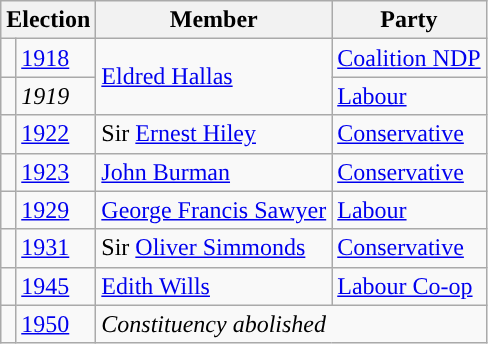<table class="wikitable">
<tr>
<th colspan="2">Election</th>
<th>Member</th>
<th>Party</th>
</tr>
<tr>
<td style="color:inherit;background-color: "></td>
<td><a href='#'>1918</a></td>
<td rowspan="2"><a href='#'>Eldred Hallas</a></td>
<td><a href='#'>Coalition NDP</a></td>
</tr>
<tr>
<td style="color:inherit;background-color: "></td>
<td><em>1919</em></td>
<td><a href='#'>Labour</a></td>
</tr>
<tr>
<td style="color:inherit;background-color: "></td>
<td><a href='#'>1922</a></td>
<td>Sir <a href='#'>Ernest Hiley</a></td>
<td><a href='#'>Conservative</a></td>
</tr>
<tr>
<td style="color:inherit;background-color: "></td>
<td><a href='#'>1923</a></td>
<td><a href='#'>John Burman</a></td>
<td><a href='#'>Conservative</a></td>
</tr>
<tr>
<td style="color:inherit;background-color: "></td>
<td><a href='#'>1929</a></td>
<td><a href='#'>George Francis Sawyer</a></td>
<td><a href='#'>Labour</a></td>
</tr>
<tr>
<td style="color:inherit;background-color: "></td>
<td><a href='#'>1931</a></td>
<td>Sir <a href='#'>Oliver Simmonds</a></td>
<td><a href='#'>Conservative</a></td>
</tr>
<tr>
<td style="color:inherit;background-color: "></td>
<td><a href='#'>1945</a></td>
<td><a href='#'>Edith Wills</a></td>
<td><a href='#'>Labour Co-op</a></td>
</tr>
<tr>
<td></td>
<td><a href='#'>1950</a></td>
<td colspan="2"><em>Constituency abolished</em></td>
</tr>
</table>
